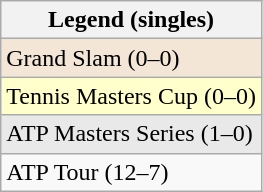<table class="wikitable sortable mw-collapsible mw-collapsed">
<tr>
<th>Legend (singles)</th>
</tr>
<tr style="background:#f3e6d7;">
<td>Grand Slam (0–0)</td>
</tr>
<tr style="background:#ffffcc;">
<td>Tennis Masters Cup (0–0)</td>
</tr>
<tr style="background:#e9e9e9;">
<td>ATP Masters Series (1–0)</td>
</tr>
<tr>
<td>ATP Tour (12–7)</td>
</tr>
</table>
